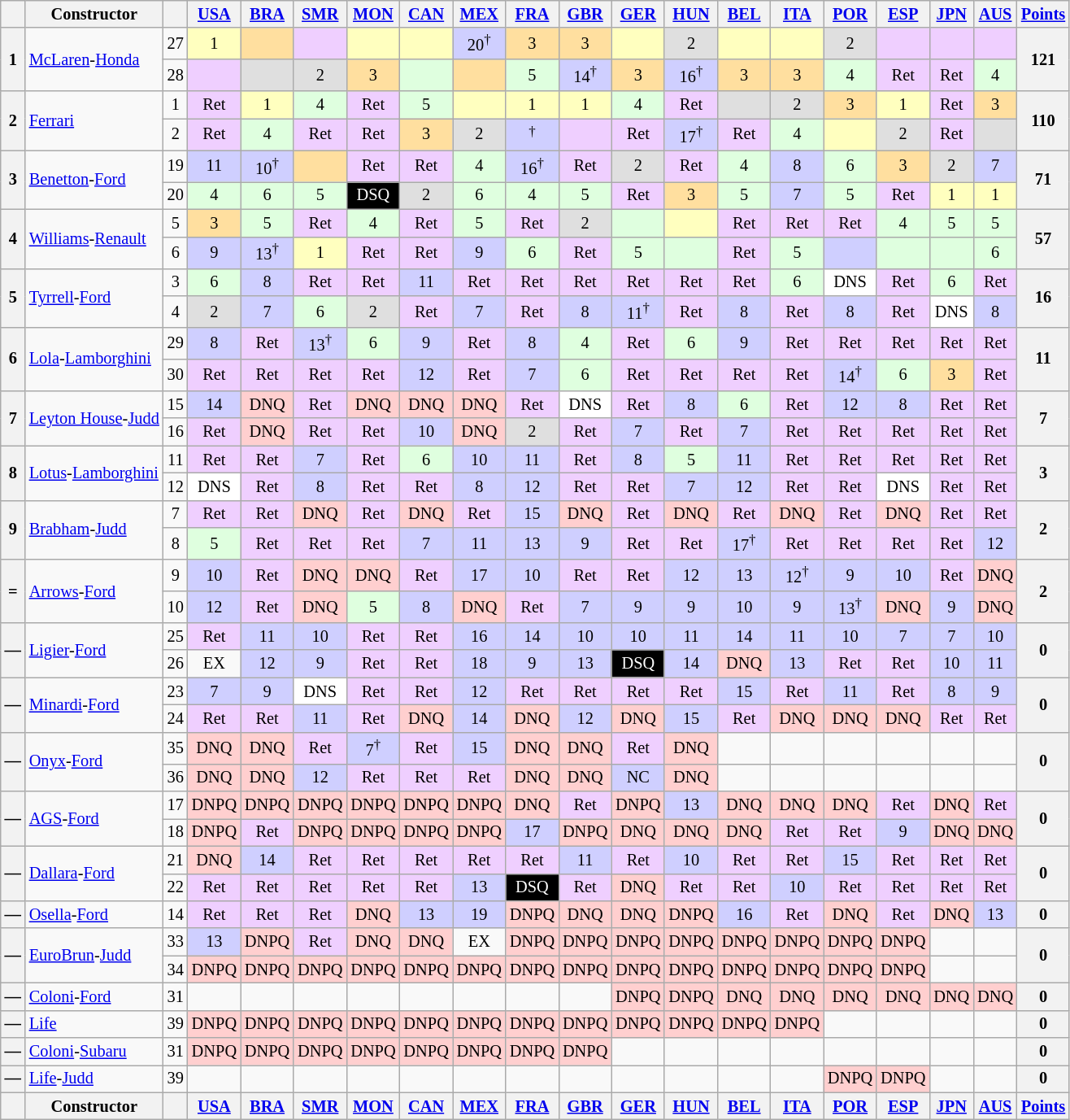<table class="wikitable" style="font-size: 85%;  text-align:center;">
<tr valign="top">
<th valign="middle"></th>
<th valign="middle">Constructor</th>
<th valign="middle"></th>
<th><a href='#'>USA</a><br></th>
<th><a href='#'>BRA</a><br></th>
<th><a href='#'>SMR</a><br></th>
<th><a href='#'>MON</a><br></th>
<th><a href='#'>CAN</a><br></th>
<th><a href='#'>MEX</a><br></th>
<th><a href='#'>FRA</a><br></th>
<th><a href='#'>GBR</a><br></th>
<th><a href='#'>GER</a><br></th>
<th><a href='#'>HUN</a><br></th>
<th><a href='#'>BEL</a><br></th>
<th><a href='#'>ITA</a><br></th>
<th><a href='#'>POR</a><br></th>
<th><a href='#'>ESP</a><br></th>
<th><a href='#'>JPN</a><br></th>
<th><a href='#'>AUS</a><br></th>
<th valign="middle"><a href='#'>Points</a></th>
</tr>
<tr>
<th rowspan=2>1</th>
<td rowspan="2" style="text-align:left;"> <a href='#'>McLaren</a>-<a href='#'>Honda</a></td>
<td style="text-align:center;">27</td>
<td style="background:#ffffbf;">1</td>
<td style="background:#ffdf9f;"></td>
<td style="background:#efcfff;"></td>
<td style="background:#ffffbf;"></td>
<td style="background:#ffffbf;"></td>
<td style="background:#cfcfff;">20<sup>†</sup></td>
<td style="background:#ffdf9f;">3</td>
<td style="background:#ffdf9f;">3</td>
<td style="background:#ffffbf;"></td>
<td style="background:#dfdfdf;">2</td>
<td style="background:#ffffbf;"></td>
<td style="background:#ffffbf;"></td>
<td style="background:#dfdfdf;">2</td>
<td style="background:#efcfff;"></td>
<td style="background:#efcfff;"></td>
<td style="background:#efcfff;"></td>
<th rowspan="2">121</th>
</tr>
<tr>
<td style="text-align:center;">28</td>
<td style="background:#efcfff;"></td>
<td style="background:#dfdfdf;"></td>
<td style="background:#dfdfdf;">2</td>
<td style="background:#ffdf9f;">3</td>
<td style="background:#dfffdf;"></td>
<td style="background:#ffdf9f;"></td>
<td style="background:#dfffdf;">5</td>
<td style="background:#cfcfff;">14<sup>†</sup></td>
<td style="background:#ffdf9f;">3</td>
<td style="background:#cfcfff;">16<sup>†</sup></td>
<td style="background:#ffdf9f;">3</td>
<td style="background:#ffdf9f;">3</td>
<td style="background:#dfffdf;">4</td>
<td style="background:#efcfff;">Ret</td>
<td style="background:#efcfff;">Ret</td>
<td style="background:#dfffdf;">4</td>
</tr>
<tr>
<th rowspan=2>2</th>
<td rowspan="2" style="text-align:left;"> <a href='#'>Ferrari</a></td>
<td style="text-align:center;">1</td>
<td style="background:#efcfff;">Ret</td>
<td style="background:#ffffbf;">1</td>
<td style="background:#dfffdf;">4</td>
<td style="background:#efcfff;">Ret</td>
<td style="background:#dfffdf;">5</td>
<td style="background:#ffffbf;"></td>
<td style="background:#ffffbf;">1</td>
<td style="background:#ffffbf;">1</td>
<td style="background:#dfffdf;">4</td>
<td style="background:#efcfff;">Ret</td>
<td style="background:#dfdfdf;"></td>
<td style="background:#dfdfdf;">2</td>
<td style="background:#ffdf9f;">3</td>
<td style="background:#ffffbf;">1</td>
<td style="background:#efcfff;">Ret</td>
<td style="background:#ffdf9f;">3</td>
<th rowspan="2">110</th>
</tr>
<tr>
<td style="text-align:center;">2</td>
<td style="background:#efcfff;">Ret</td>
<td style="background:#dfffdf;">4</td>
<td style="background:#efcfff;">Ret</td>
<td style="background:#efcfff;">Ret</td>
<td style="background:#ffdf9f;">3</td>
<td style="background:#dfdfdf;">2</td>
<td style="background:#cfcfff;"><sup>†</sup></td>
<td style="background:#efcfff;"></td>
<td style="background:#efcfff;">Ret</td>
<td style="background:#cfcfff;">17<sup>†</sup></td>
<td style="background:#efcfff;">Ret</td>
<td style="background:#dfffdf;">4</td>
<td style="background:#ffffbf;"></td>
<td style="background:#dfdfdf;">2</td>
<td style="background:#efcfff;">Ret</td>
<td style="background:#dfdfdf;"></td>
</tr>
<tr>
<th rowspan=2>3</th>
<td rowspan="2" style="text-align:left;"> <a href='#'>Benetton</a>-<a href='#'>Ford</a></td>
<td style="text-align:center;">19</td>
<td style="background:#cfcfff;">11</td>
<td style="background:#cfcfff;">10<sup>†</sup></td>
<td style="background:#ffdf9f;"></td>
<td style="background:#efcfff;">Ret</td>
<td style="background:#efcfff;">Ret</td>
<td style="background:#dfffdf;">4</td>
<td style="background:#cfcfff;">16<sup>†</sup></td>
<td style="background:#efcfff;">Ret</td>
<td style="background:#dfdfdf;">2</td>
<td style="background:#efcfff;">Ret</td>
<td style="background:#dfffdf;">4</td>
<td style="background:#cfcfff;">8</td>
<td style="background:#dfffdf;">6</td>
<td style="background:#ffdf9f;">3</td>
<td style="background:#dfdfdf;">2</td>
<td style="background:#cfcfff;">7</td>
<th rowspan="2">71</th>
</tr>
<tr>
<td style="text-align:center;">20</td>
<td style="background:#dfffdf;">4</td>
<td style="background:#dfffdf;">6</td>
<td style="background:#dfffdf;">5</td>
<td style="background:#000; color:white;">DSQ</td>
<td style="background:#dfdfdf;">2</td>
<td style="background:#dfffdf;">6</td>
<td style="background:#dfffdf;">4</td>
<td style="background:#dfffdf;">5</td>
<td style="background:#efcfff;">Ret</td>
<td style="background:#ffdf9f;">3</td>
<td style="background:#dfffdf;">5</td>
<td style="background:#cfcfff;">7</td>
<td style="background:#dfffdf;">5</td>
<td style="background:#efcfff;">Ret</td>
<td style="background:#ffffbf;">1</td>
<td style="background:#ffffbf;">1</td>
</tr>
<tr>
<th rowspan="2">4</th>
<td rowspan="2" style="text-align:left;"> <a href='#'>Williams</a>-<a href='#'>Renault</a></td>
<td style="text-align:center;">5</td>
<td style="background:#ffdf9f;">3</td>
<td style="background:#dfffdf;">5</td>
<td style="background:#efcfff;">Ret</td>
<td style="background:#dfffdf;">4</td>
<td style="background:#efcfff;">Ret</td>
<td style="background:#dfffdf;">5</td>
<td style="background:#efcfff;">Ret</td>
<td style="background:#dfdfdf;">2</td>
<td style="background:#dfffdf;"></td>
<td style="background:#ffffbf;"></td>
<td style="background:#efcfff;">Ret</td>
<td style="background:#efcfff;">Ret</td>
<td style="background:#efcfff;">Ret</td>
<td style="background:#dfffdf;">4</td>
<td style="background:#dfffdf;">5</td>
<td style="background:#dfffdf;">5</td>
<th rowspan="2">57</th>
</tr>
<tr>
<td style="text-align:center;">6</td>
<td style="background:#cfcfff;">9</td>
<td style="background:#cfcfff;">13<sup>†</sup></td>
<td style="background:#ffffbf;">1</td>
<td style="background:#efcfff;">Ret</td>
<td style="background:#efcfff;">Ret</td>
<td style="background:#cfcfff;">9</td>
<td style="background:#dfffdf;">6</td>
<td style="background:#efcfff;">Ret</td>
<td style="background:#dfffdf;">5</td>
<td style="background:#dfffdf;"></td>
<td style="background:#efcfff;">Ret</td>
<td style="background:#dfffdf;">5</td>
<td style="background:#cfcfff;"></td>
<td style="background:#dfffdf;"></td>
<td style="background:#dfffdf;"></td>
<td style="background:#dfffdf;">6</td>
</tr>
<tr>
<th rowspan="2">5</th>
<td rowspan="2" style="text-align:left;"> <a href='#'>Tyrrell</a>-<a href='#'>Ford</a></td>
<td style="text-align:center;">3</td>
<td style="background:#dfffdf;">6</td>
<td style="background:#cfcfff;">8</td>
<td style="background:#efcfff;">Ret</td>
<td style="background:#efcfff;">Ret</td>
<td style="background:#cfcfff;">11</td>
<td style="background:#efcfff;">Ret</td>
<td style="background:#efcfff;">Ret</td>
<td style="background:#efcfff;">Ret</td>
<td style="background:#efcfff;">Ret</td>
<td style="background:#efcfff;">Ret</td>
<td style="background:#efcfff;">Ret</td>
<td style="background:#dfffdf;">6</td>
<td style="background:#fff;">DNS</td>
<td style="background:#efcfff;">Ret</td>
<td style="background:#dfffdf;">6</td>
<td style="background:#efcfff;">Ret</td>
<th rowspan="2">16</th>
</tr>
<tr>
<td style="text-align:center;">4</td>
<td style="background:#dfdfdf;">2</td>
<td style="background:#cfcfff;">7</td>
<td style="background:#dfffdf;">6</td>
<td style="background:#dfdfdf;">2</td>
<td style="background:#efcfff;">Ret</td>
<td style="background:#cfcfff;">7</td>
<td style="background:#efcfff;">Ret</td>
<td style="background:#cfcfff;">8</td>
<td style="background:#cfcfff;">11<sup>†</sup></td>
<td style="background:#efcfff;">Ret</td>
<td style="background:#cfcfff;">8</td>
<td style="background:#efcfff;">Ret</td>
<td style="background:#cfcfff;">8</td>
<td style="background:#efcfff;">Ret</td>
<td style="background:#fff;">DNS</td>
<td style="background:#cfcfff;">8</td>
</tr>
<tr>
<th rowspan="2">6</th>
<td rowspan="2" style="text-align:left;" nowrap> <a href='#'>Lola</a>-<a href='#'>Lamborghini</a></td>
<td style="text-align:center;">29</td>
<td style="background:#cfcfff;">8</td>
<td style="background:#efcfff;">Ret</td>
<td style="background:#cfcfff;">13<sup>†</sup></td>
<td style="background:#dfffdf;">6</td>
<td style="background:#cfcfff;">9</td>
<td style="background:#efcfff;">Ret</td>
<td style="background:#cfcfff;">8</td>
<td style="background:#dfffdf;">4</td>
<td style="background:#efcfff;">Ret</td>
<td style="background:#dfffdf;">6</td>
<td style="background:#cfcfff;">9</td>
<td style="background:#efcfff;">Ret</td>
<td style="background:#efcfff;">Ret</td>
<td style="background:#efcfff;">Ret</td>
<td style="background:#efcfff;">Ret</td>
<td style="background:#efcfff;">Ret</td>
<th rowspan="2">11</th>
</tr>
<tr>
<td style="text-align:center;">30</td>
<td style="background:#efcfff;">Ret</td>
<td style="background:#efcfff;">Ret</td>
<td style="background:#efcfff;">Ret</td>
<td style="background:#efcfff;">Ret</td>
<td style="background:#cfcfff;">12</td>
<td style="background:#efcfff;">Ret</td>
<td style="background:#cfcfff;">7</td>
<td style="background:#dfffdf;">6</td>
<td style="background:#efcfff;">Ret</td>
<td style="background:#efcfff;">Ret</td>
<td style="background:#efcfff;">Ret</td>
<td style="background:#efcfff;">Ret</td>
<td style="background:#cfcfff;">14<sup>†</sup></td>
<td style="background:#dfffdf;">6</td>
<td style="background:#ffdf9f;">3</td>
<td style="background:#efcfff;">Ret</td>
</tr>
<tr>
<th rowspan="2">7</th>
<td rowspan="2" style="text-align:left;" nowrap> <a href='#'>Leyton House</a>-<a href='#'>Judd</a></td>
<td style="text-align:center;">15</td>
<td style="background:#cfcfff;">14</td>
<td style="background:#ffcfcf;">DNQ</td>
<td style="background:#efcfff;">Ret</td>
<td style="background:#ffcfcf;">DNQ</td>
<td style="background:#ffcfcf;">DNQ</td>
<td style="background:#ffcfcf;">DNQ</td>
<td style="background:#efcfff;">Ret</td>
<td style="background:#fff;">DNS</td>
<td style="background:#efcfff;">Ret</td>
<td style="background:#cfcfff;">8</td>
<td style="background:#dfffdf;">6</td>
<td style="background:#efcfff;">Ret</td>
<td style="background:#cfcfff;">12</td>
<td style="background:#cfcfff;">8</td>
<td style="background:#efcfff;">Ret</td>
<td style="background:#efcfff;">Ret</td>
<th rowspan="2">7</th>
</tr>
<tr>
<td style="text-align:center;">16</td>
<td style="background:#efcfff;">Ret</td>
<td style="background:#ffcfcf;">DNQ</td>
<td style="background:#efcfff;">Ret</td>
<td style="background:#efcfff;">Ret</td>
<td style="background:#cfcfff;">10</td>
<td style="background:#ffcfcf;">DNQ</td>
<td style="background:#dfdfdf;">2</td>
<td style="background:#efcfff;">Ret</td>
<td style="background:#cfcfff;">7</td>
<td style="background:#efcfff;">Ret</td>
<td style="background:#cfcfff;">7</td>
<td style="background:#efcfff;">Ret</td>
<td style="background:#efcfff;">Ret</td>
<td style="background:#efcfff;">Ret</td>
<td style="background:#efcfff;">Ret</td>
<td style="background:#efcfff;">Ret</td>
</tr>
<tr>
<th rowspan= "2">8</th>
<td rowspan="2" style="text-align:left;"> <a href='#'>Lotus</a>-<a href='#'>Lamborghini</a></td>
<td style="text-align:center;">11</td>
<td style="background:#efcfff;">Ret</td>
<td style="background:#efcfff;">Ret</td>
<td style="background:#cfcfff;">7</td>
<td style="background:#efcfff;">Ret</td>
<td style="background:#dfffdf;">6</td>
<td style="background:#cfcfff;">10</td>
<td style="background:#cfcfff;">11</td>
<td style="background:#efcfff;">Ret</td>
<td style="background:#cfcfff;">8</td>
<td style="background:#dfffdf;">5</td>
<td style="background:#cfcfff;">11</td>
<td style="background:#efcfff;">Ret</td>
<td style="background:#efcfff;">Ret</td>
<td style="background:#efcfff;">Ret</td>
<td style="background:#efcfff;">Ret</td>
<td style="background:#efcfff;">Ret</td>
<th rowspan="2">3</th>
</tr>
<tr>
<td style="text-align:center;">12</td>
<td style="background:#ffffff;">DNS</td>
<td style="background:#efcfff;">Ret</td>
<td style="background:#cfcfff;">8</td>
<td style="background:#efcfff;">Ret</td>
<td style="background:#efcfff;">Ret</td>
<td style="background:#cfcfff;">8</td>
<td style="background:#cfcfff;">12</td>
<td style="background:#efcfff;">Ret</td>
<td style="background:#efcfff;">Ret</td>
<td style="background:#cfcfff;">7</td>
<td style="background:#cfcfff;">12</td>
<td style="background:#efcfff;">Ret</td>
<td style="background:#efcfff;">Ret</td>
<td style="background:#fff;">DNS</td>
<td style="background:#efcfff;">Ret</td>
<td style="background:#efcfff;">Ret</td>
</tr>
<tr>
<th rowspan= "2">9</th>
<td rowspan="2" style="text-align:left;"> <a href='#'>Brabham</a>-<a href='#'>Judd</a></td>
<td style="text-align:center;">7</td>
<td style="background:#efcfff;">Ret</td>
<td style="background:#efcfff;">Ret</td>
<td style="background:#ffcfcf;">DNQ</td>
<td style="background:#efcfff;">Ret</td>
<td style="background:#ffcfcf;">DNQ</td>
<td style="background:#efcfff;">Ret</td>
<td style="background:#cfcfff;">15</td>
<td style="background:#ffcfcf;">DNQ</td>
<td style="background:#efcfff;">Ret</td>
<td style="background:#ffcfcf;">DNQ</td>
<td style="background:#efcfff;">Ret</td>
<td style="background:#ffcfcf;">DNQ</td>
<td style="background:#efcfff;">Ret</td>
<td style="background:#ffcfcf;">DNQ</td>
<td style="background:#efcfff;">Ret</td>
<td style="background:#efcfff;">Ret</td>
<th rowspan="2">2</th>
</tr>
<tr>
<td style="text-align:center;">8</td>
<td style="background:#dfffdf;">5</td>
<td style="background:#efcfff;">Ret</td>
<td style="background:#efcfff;">Ret</td>
<td style="background:#efcfff;">Ret</td>
<td style="background:#cfcfff;">7</td>
<td style="background:#cfcfff;">11</td>
<td style="background:#cfcfff;">13</td>
<td style="background:#cfcfff;">9</td>
<td style="background:#efcfff;">Ret</td>
<td style="background:#efcfff;">Ret</td>
<td style="background:#cfcfff;">17<sup>†</sup></td>
<td style="background:#efcfff;">Ret</td>
<td style="background:#efcfff;">Ret</td>
<td style="background:#efcfff;">Ret</td>
<td style="background:#efcfff;">Ret</td>
<td style="background:#cfcfff;">12</td>
</tr>
<tr>
<th rowspan= "2">=</th>
<td rowspan="2" style="text-align:left;"> <a href='#'>Arrows</a>-<a href='#'>Ford</a></td>
<td style="text-align:center;">9</td>
<td style="background:#cfcfff;">10</td>
<td style="background:#efcfff;">Ret</td>
<td style="background:#ffcfcf;">DNQ</td>
<td style="background:#ffcfcf;">DNQ</td>
<td style="background:#efcfff;">Ret</td>
<td style="background:#cfcfff;">17</td>
<td style="background:#cfcfff;">10</td>
<td style="background:#efcfff;">Ret</td>
<td style="background:#efcfff;">Ret</td>
<td style="background:#cfcfff;">12</td>
<td style="background:#cfcfff;">13</td>
<td style="background:#cfcfff;">12<sup>†</sup></td>
<td style="background:#cfcfff;">9</td>
<td style="background:#cfcfff;">10</td>
<td style="background:#efcfff;">Ret</td>
<td style="background:#ffcfcf;">DNQ</td>
<th rowspan="2">2</th>
</tr>
<tr>
<td style="text-align:center;">10</td>
<td style="background:#cfcfff;">12</td>
<td style="background:#efcfff;">Ret</td>
<td style="background:#ffcfcf;">DNQ</td>
<td style="background:#dfffdf;">5</td>
<td style="background:#cfcfff;">8</td>
<td style="background:#ffcfcf;">DNQ</td>
<td style="background:#efcfff;">Ret</td>
<td style="background:#cfcfff;">7</td>
<td style="background:#cfcfff;">9</td>
<td style="background:#cfcfff;">9</td>
<td style="background:#cfcfff;">10</td>
<td style="background:#cfcfff;">9</td>
<td style="background:#cfcfff;">13<sup>†</sup></td>
<td style="background:#ffcfcf;">DNQ</td>
<td style="background:#cfcfff;">9</td>
<td style="background:#ffcfcf;">DNQ</td>
</tr>
<tr>
<th rowspan="2">—</th>
<td rowspan="2" style="text-align:left;"> <a href='#'>Ligier</a>-<a href='#'>Ford</a></td>
<td style="text-align:center;">25</td>
<td style="background:#efcfff;">Ret</td>
<td style="background:#cfcfff;">11</td>
<td style="background:#cfcfff;">10</td>
<td style="background:#efcfff;">Ret</td>
<td style="background:#efcfff;">Ret</td>
<td style="background:#cfcfff;">16</td>
<td style="background:#cfcfff;">14</td>
<td style="background:#cfcfff;">10</td>
<td style="background:#cfcfff;">10</td>
<td style="background:#cfcfff;">11</td>
<td style="background:#cfcfff;">14</td>
<td style="background:#cfcfff;">11</td>
<td style="background:#cfcfff;">10</td>
<td style="background:#cfcfff;">7</td>
<td style="background:#cfcfff;">7</td>
<td style="background:#cfcfff;">10</td>
<th rowspan="2">0</th>
</tr>
<tr>
<td style="text-align:center;">26</td>
<td>EX</td>
<td style="background:#cfcfff;">12</td>
<td style="background:#cfcfff;">9</td>
<td style="background:#efcfff;">Ret</td>
<td style="background:#efcfff;">Ret</td>
<td style="background:#cfcfff;">18</td>
<td style="background:#cfcfff;">9</td>
<td style="background:#cfcfff;">13</td>
<td style="background:#000; color:white;">DSQ</td>
<td style="background:#cfcfff;">14</td>
<td style="background:#ffcfcf;">DNQ</td>
<td style="background:#cfcfff;">13</td>
<td style="background:#efcfff;">Ret</td>
<td style="background:#efcfff;">Ret</td>
<td style="background:#cfcfff;">10</td>
<td style="background:#cfcfff;">11</td>
</tr>
<tr>
<th rowspan="2">—</th>
<td rowspan="2" style="text-align:left;"> <a href='#'>Minardi</a>-<a href='#'>Ford</a></td>
<td style="text-align:center;">23</td>
<td style="background:#cfcfff;">7</td>
<td style="background:#cfcfff;">9</td>
<td style="background:#fff;">DNS</td>
<td style="background:#efcfff;">Ret</td>
<td style="background:#efcfff;">Ret</td>
<td style="background:#cfcfff;">12</td>
<td style="background:#efcfff;">Ret</td>
<td style="background:#efcfff;">Ret</td>
<td style="background:#efcfff;">Ret</td>
<td style="background:#efcfff;">Ret</td>
<td style="background:#cfcfff;">15</td>
<td style="background:#efcfff;">Ret</td>
<td style="background:#cfcfff;">11</td>
<td style="background:#efcfff;">Ret</td>
<td style="background:#cfcfff;">8</td>
<td style="background:#cfcfff;">9</td>
<th rowspan="2">0</th>
</tr>
<tr>
<td style="text-align:center;">24</td>
<td style="background:#efcfff;">Ret</td>
<td style="background:#efcfff;">Ret</td>
<td style="background:#cfcfff;">11</td>
<td style="background:#efcfff;">Ret</td>
<td style="background:#ffcfcf;">DNQ</td>
<td style="background:#cfcfff;">14</td>
<td style="background:#ffcfcf;">DNQ</td>
<td style="background:#cfcfff;">12</td>
<td style="background:#ffcfcf;">DNQ</td>
<td style="background:#cfcfff;">15</td>
<td style="background:#efcfff;">Ret</td>
<td style="background:#ffcfcf;">DNQ</td>
<td style="background:#ffcfcf;">DNQ</td>
<td style="background:#ffcfcf;">DNQ</td>
<td style="background:#efcfff;">Ret</td>
<td style="background:#efcfff;">Ret</td>
</tr>
<tr>
<th rowspan="2">—</th>
<td rowspan="2" style="text-align:left;"> <a href='#'>Onyx</a>-<a href='#'>Ford</a></td>
<td style="text-align:center;">35</td>
<td style="background:#ffcfcf;">DNQ</td>
<td style="background:#ffcfcf;">DNQ</td>
<td style="background:#efcfff;">Ret</td>
<td style="background:#cfcfff;">7<sup>†</sup></td>
<td style="background:#efcfff;">Ret</td>
<td style="background:#cfcfff;">15</td>
<td style="background:#ffcfcf;">DNQ</td>
<td style="background:#ffcfcf;">DNQ</td>
<td style="background:#efcfff;">Ret</td>
<td style="background:#ffcfcf;">DNQ</td>
<td></td>
<td></td>
<td></td>
<td></td>
<td></td>
<td></td>
<th rowspan="2">0</th>
</tr>
<tr>
<td style="text-align:center;">36</td>
<td style="background:#ffcfcf;">DNQ</td>
<td style="background:#ffcfcf;">DNQ</td>
<td style="background:#cfcfff;">12</td>
<td style="background:#efcfff;">Ret</td>
<td style="background:#efcfff;">Ret</td>
<td style="background:#efcfff;">Ret</td>
<td style="background:#ffcfcf;">DNQ</td>
<td style="background:#ffcfcf;">DNQ</td>
<td style="background:#cfcfff;">NC</td>
<td style="background:#ffcfcf;">DNQ</td>
<td></td>
<td></td>
<td></td>
<td></td>
<td></td>
<td></td>
</tr>
<tr>
<th rowspan="2">—</th>
<td rowspan="2" style="text-align:left;"> <a href='#'>AGS</a>-<a href='#'>Ford</a></td>
<td style="text-align:center;">17</td>
<td style="background:#ffcfcf;">DNPQ</td>
<td style="background:#ffcfcf;">DNPQ</td>
<td style="background:#ffcfcf;">DNPQ</td>
<td style="background:#ffcfcf;">DNPQ</td>
<td style="background:#ffcfcf;">DNPQ</td>
<td style="background:#ffcfcf;">DNPQ</td>
<td style="background:#ffcfcf;">DNQ</td>
<td style="background:#efcfff;">Ret</td>
<td style="background:#ffcfcf;">DNPQ</td>
<td style="background:#cfcfff;">13</td>
<td style="background:#ffcfcf;">DNQ</td>
<td style="background:#ffcfcf;">DNQ</td>
<td style="background:#ffcfcf;">DNQ</td>
<td style="background:#efcfff;">Ret</td>
<td style="background:#ffcfcf;">DNQ</td>
<td style="background:#efcfff;">Ret</td>
<th rowspan="2">0</th>
</tr>
<tr>
<td style="text-align:center;">18</td>
<td style="background:#ffcfcf;">DNPQ</td>
<td style="background:#efcfff;">Ret</td>
<td style="background:#ffcfcf;">DNPQ</td>
<td style="background:#ffcfcf;">DNPQ</td>
<td style="background:#ffcfcf;">DNPQ</td>
<td style="background:#ffcfcf;">DNPQ</td>
<td style="background:#cfcfff;">17</td>
<td style="background:#ffcfcf;">DNPQ</td>
<td style="background:#ffcfcf;">DNQ</td>
<td style="background:#ffcfcf;">DNQ</td>
<td style="background:#ffcfcf;">DNQ</td>
<td style="background:#efcfff;">Ret</td>
<td style="background:#efcfff;">Ret</td>
<td style="background:#cfcfff;">9</td>
<td style="background:#ffcfcf;">DNQ</td>
<td style="background:#ffcfcf;">DNQ</td>
</tr>
<tr>
<th rowspan="2">—</th>
<td rowspan="2" style="text-align:left;"> <a href='#'>Dallara</a>-<a href='#'>Ford</a></td>
<td style="text-align:center;">21</td>
<td style="background:#ffcfcf;">DNQ</td>
<td style="background:#cfcfff;">14</td>
<td style="background:#efcfff;">Ret</td>
<td style="background:#efcfff;">Ret</td>
<td style="background:#efcfff;">Ret</td>
<td style="background:#efcfff;">Ret</td>
<td style="background:#efcfff;">Ret</td>
<td style="background:#cfcfff;">11</td>
<td style="background:#efcfff;">Ret</td>
<td style="background:#cfcfff;">10</td>
<td style="background:#efcfff;">Ret</td>
<td style="background:#efcfff;">Ret</td>
<td style="background:#cfcfff;">15</td>
<td style="background:#efcfff;">Ret</td>
<td style="background:#efcfff;">Ret</td>
<td style="background:#efcfff;">Ret</td>
<th rowspan="2">0</th>
</tr>
<tr>
<td style="text-align:center;">22</td>
<td style="background:#efcfff;">Ret</td>
<td style="background:#efcfff;">Ret</td>
<td style="background:#efcfff;">Ret</td>
<td style="background:#efcfff;">Ret</td>
<td style="background:#efcfff;">Ret</td>
<td style="background:#cfcfff;">13</td>
<td style="background:#000; color:white;">DSQ</td>
<td style="background:#efcfff;">Ret</td>
<td style="background:#ffcfcf;">DNQ</td>
<td style="background:#efcfff;">Ret</td>
<td style="background:#efcfff;">Ret</td>
<td style="background:#cfcfff;">10</td>
<td style="background:#efcfff;">Ret</td>
<td style="background:#efcfff;">Ret</td>
<td style="background:#efcfff;">Ret</td>
<td style="background:#efcfff;">Ret</td>
</tr>
<tr>
<th>—</th>
<td align="left"> <a href='#'>Osella</a>-<a href='#'>Ford</a></td>
<td style="text-align:center;">14</td>
<td style="background:#efcfff;">Ret</td>
<td style="background:#efcfff;">Ret</td>
<td style="background:#efcfff;">Ret</td>
<td style="background:#ffcfcf;">DNQ</td>
<td style="background:#cfcfff;">13</td>
<td style="background:#cfcfff;">19</td>
<td style="background:#ffcfcf;">DNPQ</td>
<td style="background:#ffcfcf;">DNQ</td>
<td style="background:#ffcfcf;">DNQ</td>
<td style="background:#ffcfcf;">DNPQ</td>
<td style="background:#cfcfff;">16</td>
<td style="background:#efcfff;">Ret</td>
<td style="background:#ffcfcf;">DNQ</td>
<td style="background:#efcfff;">Ret</td>
<td style="background:#ffcfcf;">DNQ</td>
<td style="background:#cfcfff;">13</td>
<th>0</th>
</tr>
<tr>
<th rowspan="2">—</th>
<td rowspan="2" style="text-align:left;"> <a href='#'>EuroBrun</a>-<a href='#'>Judd</a></td>
<td style="text-align:center;">33</td>
<td style="background:#cfcfff;">13</td>
<td style="background:#ffcfcf;">DNPQ</td>
<td style="background:#efcfff;">Ret</td>
<td style="background:#ffcfcf;">DNQ</td>
<td style="background:#ffcfcf;">DNQ</td>
<td>EX</td>
<td style="background:#ffcfcf;">DNPQ</td>
<td style="background:#ffcfcf;">DNPQ</td>
<td style="background:#ffcfcf;">DNPQ</td>
<td style="background:#ffcfcf;">DNPQ</td>
<td style="background:#ffcfcf;">DNPQ</td>
<td style="background:#ffcfcf;">DNPQ</td>
<td style="background:#ffcfcf;">DNPQ</td>
<td style="background:#ffcfcf;">DNPQ</td>
<td></td>
<td></td>
<th rowspan="2">0</th>
</tr>
<tr>
<td style="text-align:center;">34</td>
<td style="background:#ffcfcf;">DNPQ</td>
<td style="background:#ffcfcf;">DNPQ</td>
<td style="background:#ffcfcf;">DNPQ</td>
<td style="background:#ffcfcf;">DNPQ</td>
<td style="background:#ffcfcf;">DNPQ</td>
<td style="background:#ffcfcf;">DNPQ</td>
<td style="background:#ffcfcf;">DNPQ</td>
<td style="background:#ffcfcf;">DNPQ</td>
<td style="background:#ffcfcf;">DNPQ</td>
<td style="background:#ffcfcf;">DNPQ</td>
<td style="background:#ffcfcf;">DNPQ</td>
<td style="background:#ffcfcf;">DNPQ</td>
<td style="background:#ffcfcf;">DNPQ</td>
<td style="background:#ffcfcf;">DNPQ</td>
<td></td>
<td></td>
</tr>
<tr>
<th>—</th>
<td align="left"> <a href='#'>Coloni</a>-<a href='#'>Ford</a></td>
<td style="text-align:center;">31</td>
<td></td>
<td></td>
<td></td>
<td></td>
<td></td>
<td></td>
<td></td>
<td></td>
<td style="background:#ffcfcf;">DNPQ</td>
<td style="background:#ffcfcf;">DNPQ</td>
<td style="background:#ffcfcf;">DNQ</td>
<td style="background:#ffcfcf;">DNQ</td>
<td style="background:#ffcfcf;">DNQ</td>
<td style="background:#ffcfcf;">DNQ</td>
<td style="background:#ffcfcf;">DNQ</td>
<td style="background:#ffcfcf;">DNQ</td>
<th>0</th>
</tr>
<tr>
<th>—</th>
<td align="left"> <a href='#'>Life</a></td>
<td style="text-align:center;">39</td>
<td style="background:#ffcfcf;">DNPQ</td>
<td style="background:#ffcfcf;">DNPQ</td>
<td style="background:#ffcfcf;">DNPQ</td>
<td style="background:#ffcfcf;">DNPQ</td>
<td style="background:#ffcfcf;">DNPQ</td>
<td style="background:#ffcfcf;">DNPQ</td>
<td style="background:#ffcfcf;">DNPQ</td>
<td style="background:#ffcfcf;">DNPQ</td>
<td style="background:#ffcfcf;">DNPQ</td>
<td style="background:#ffcfcf;">DNPQ</td>
<td style="background:#ffcfcf;">DNPQ</td>
<td style="background:#ffcfcf;">DNPQ</td>
<td></td>
<td></td>
<td></td>
<td></td>
<th>0</th>
</tr>
<tr>
<th>—</th>
<td align="left"> <a href='#'>Coloni</a>-<a href='#'>Subaru</a></td>
<td style="text-align:center;">31</td>
<td style="background:#ffcfcf;">DNPQ</td>
<td style="background:#ffcfcf;">DNPQ</td>
<td style="background:#ffcfcf;">DNPQ</td>
<td style="background:#ffcfcf;">DNPQ</td>
<td style="background:#ffcfcf;">DNPQ</td>
<td style="background:#ffcfcf;">DNPQ</td>
<td style="background:#ffcfcf;">DNPQ</td>
<td style="background:#ffcfcf;">DNPQ</td>
<td></td>
<td></td>
<td></td>
<td></td>
<td></td>
<td></td>
<td></td>
<td></td>
<th>0</th>
</tr>
<tr>
<th>—</th>
<td align="left"> <a href='#'>Life</a>-<a href='#'>Judd</a></td>
<td style="text-align:center;">39</td>
<td></td>
<td></td>
<td></td>
<td></td>
<td></td>
<td></td>
<td></td>
<td></td>
<td></td>
<td></td>
<td></td>
<td></td>
<td style="background:#ffcfcf;">DNPQ</td>
<td style="background:#ffcfcf;">DNPQ</td>
<td></td>
<td></td>
<th>0</th>
</tr>
<tr valign="top">
<th valign="middle"></th>
<th valign="middle">Constructor</th>
<th valign="middle"></th>
<th><a href='#'>USA</a><br></th>
<th><a href='#'>BRA</a><br></th>
<th><a href='#'>SMR</a><br></th>
<th><a href='#'>MON</a><br></th>
<th><a href='#'>CAN</a><br></th>
<th><a href='#'>MEX</a><br></th>
<th><a href='#'>FRA</a><br></th>
<th><a href='#'>GBR</a><br></th>
<th><a href='#'>GER</a><br></th>
<th><a href='#'>HUN</a><br></th>
<th><a href='#'>BEL</a><br></th>
<th><a href='#'>ITA</a><br></th>
<th><a href='#'>POR</a><br></th>
<th><a href='#'>ESP</a><br></th>
<th><a href='#'>JPN</a><br></th>
<th><a href='#'>AUS</a><br></th>
<th valign="middle"><a href='#'>Points</a></th>
</tr>
</table>
